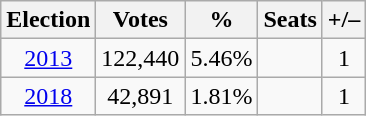<table class=wikitable style=text-align:center>
<tr>
<th>Election</th>
<th><strong>Votes</strong></th>
<th><strong>%</strong></th>
<th><strong>Seats</strong></th>
<th>+/–</th>
</tr>
<tr>
<td><a href='#'>2013</a></td>
<td>122,440</td>
<td>5.46%</td>
<td></td>
<td> 1</td>
</tr>
<tr>
<td><a href='#'>2018</a></td>
<td>42,891</td>
<td>1.81%</td>
<td></td>
<td> 1</td>
</tr>
</table>
